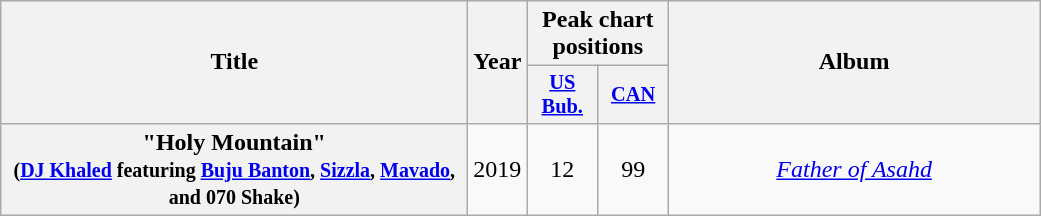<table class="wikitable plainrowheaders" style="text-align:center;">
<tr>
<th scope="col" rowspan="2" style="width:19em;">Title</th>
<th scope="col" rowspan="2" style="width:1em;">Year</th>
<th scope="col" colspan="2">Peak chart positions</th>
<th scope="col" rowspan="2" style="width:15em;">Album</th>
</tr>
<tr>
<th scope="col" style="width:3em;font-size:85%;"><a href='#'>US<br>Bub.</a><br></th>
<th scope="col" style="width:3em;font-size:85%;"><a href='#'>CAN</a><br></th>
</tr>
<tr>
<th scope="row">"Holy Mountain"<br><small>(<a href='#'>DJ Khaled</a> featuring <a href='#'>Buju Banton</a>, <a href='#'>Sizzla</a>, <a href='#'>Mavado</a>, and 070 Shake)</small></th>
<td>2019</td>
<td>12</td>
<td>99</td>
<td><em><a href='#'>Father of Asahd</a></em></td>
</tr>
</table>
